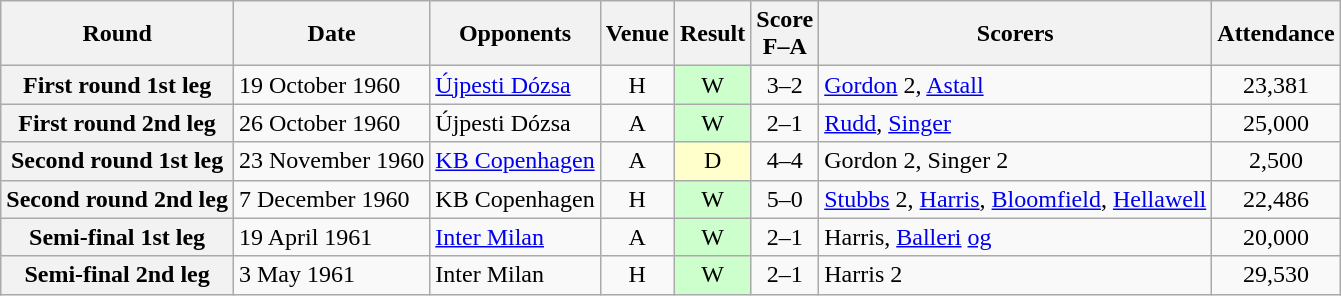<table class="wikitable plainrowheaders" style="text-align:center">
<tr>
<th scope="col">Round</th>
<th scope="col">Date</th>
<th scope="col">Opponents</th>
<th scope="col">Venue</th>
<th scope="col">Result</th>
<th scope="col">Score<br>F–A</th>
<th scope="col">Scorers</th>
<th scope="col">Attendance</th>
</tr>
<tr>
<th scope="row">First round 1st leg</th>
<td align="left">19 October 1960</td>
<td align="left"><a href='#'>Újpesti Dózsa</a></td>
<td>H</td>
<td style=background:#cfc>W</td>
<td>3–2</td>
<td align="left"><a href='#'>Gordon</a> 2, <a href='#'>Astall</a></td>
<td>23,381</td>
</tr>
<tr>
<th scope="row">First round 2nd leg</th>
<td align="left">26 October 1960</td>
<td align="left">Újpesti Dózsa</td>
<td>A</td>
<td style=background:#cfc>W</td>
<td>2–1</td>
<td align="left"><a href='#'>Rudd</a>, <a href='#'>Singer</a></td>
<td>25,000</td>
</tr>
<tr>
<th scope="row">Second round 1st leg</th>
<td align="left">23 November 1960</td>
<td align="left"><a href='#'>KB Copenhagen</a></td>
<td>A</td>
<td style=background:#ffc>D</td>
<td>4–4</td>
<td align="left">Gordon 2, Singer 2</td>
<td>2,500</td>
</tr>
<tr>
<th scope="row">Second round 2nd leg</th>
<td align="left">7 December 1960</td>
<td align="left">KB Copenhagen</td>
<td>H</td>
<td style=background:#cfc>W</td>
<td>5–0</td>
<td align="left"><a href='#'>Stubbs</a> 2, <a href='#'>Harris</a>, <a href='#'>Bloomfield</a>, <a href='#'>Hellawell</a></td>
<td>22,486</td>
</tr>
<tr>
<th scope="row">Semi-final 1st leg</th>
<td align="left">19 April 1961</td>
<td align="left"><a href='#'>Inter Milan</a></td>
<td>A</td>
<td style=background:#cfc>W</td>
<td>2–1</td>
<td align="left">Harris, <a href='#'>Balleri</a> <a href='#'>og</a></td>
<td>20,000</td>
</tr>
<tr>
<th scope="row">Semi-final 2nd leg</th>
<td align="left">3 May 1961</td>
<td align="left">Inter Milan</td>
<td>H</td>
<td style=background:#cfc>W</td>
<td>2–1</td>
<td align="left">Harris 2</td>
<td>29,530</td>
</tr>
</table>
